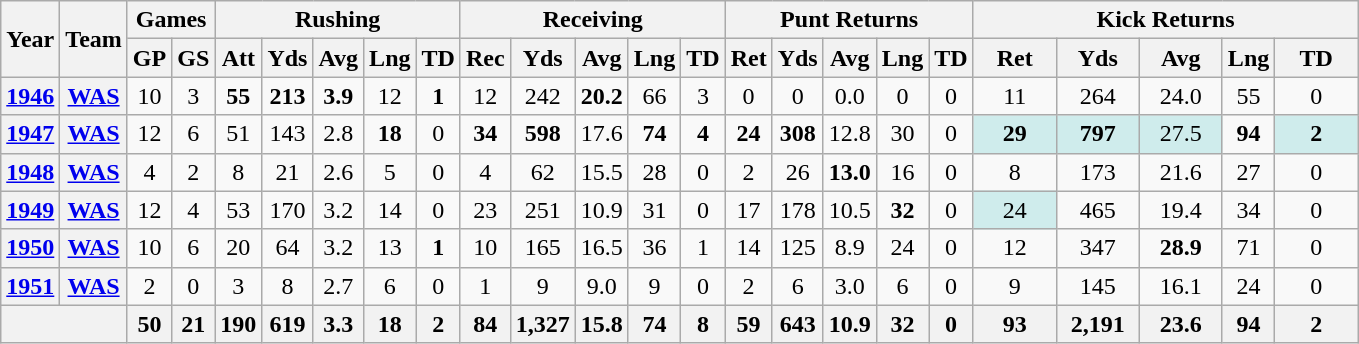<table class="wikitable" style="text-align:center;">
<tr>
<th rowspan="2">Year</th>
<th rowspan="2">Team</th>
<th colspan="2">Games</th>
<th colspan="5">Rushing</th>
<th colspan="5">Receiving</th>
<th colspan="5">Punt Returns</th>
<th colspan="5">Kick Returns</th>
</tr>
<tr>
<th>GP</th>
<th>GS</th>
<th>Att</th>
<th>Yds</th>
<th>Avg</th>
<th>Lng</th>
<th>TD</th>
<th>Rec</th>
<th>Yds</th>
<th>Avg</th>
<th>Lng</th>
<th>TD</th>
<th>Ret</th>
<th>Yds</th>
<th>Avg</th>
<th>Lng</th>
<th>TD</th>
<th>Ret</th>
<th>Yds</th>
<th>Avg</th>
<th>Lng</th>
<th>TD</th>
</tr>
<tr>
<th><a href='#'>1946</a></th>
<th><a href='#'>WAS</a></th>
<td>10</td>
<td>3</td>
<td><strong>55</strong></td>
<td><strong>213</strong></td>
<td><strong>3.9</strong></td>
<td>12</td>
<td><strong>1</strong></td>
<td>12</td>
<td>242</td>
<td><strong>20.2</strong></td>
<td>66</td>
<td>3</td>
<td>0</td>
<td>0</td>
<td>0.0</td>
<td>0</td>
<td>0</td>
<td>11</td>
<td>264</td>
<td>24.0</td>
<td>55</td>
<td>0</td>
</tr>
<tr>
<th><a href='#'>1947</a></th>
<th><a href='#'>WAS</a></th>
<td>12</td>
<td>6</td>
<td>51</td>
<td>143</td>
<td>2.8</td>
<td><strong>18</strong></td>
<td>0</td>
<td><strong>34</strong></td>
<td><strong>598</strong></td>
<td>17.6</td>
<td><strong>74</strong></td>
<td><strong>4</strong></td>
<td><strong>24</strong></td>
<td><strong>308</strong></td>
<td>12.8</td>
<td>30</td>
<td>0</td>
<td style="background:#cfecec; width:3em;"><strong>29</strong></td>
<td style="background:#cfecec; width:3em;"><strong>797</strong></td>
<td style="background:#cfecec; width:3em;">27.5</td>
<td><strong>94</strong></td>
<td style="background:#cfecec; width:3em;"><strong>2</strong></td>
</tr>
<tr>
<th><a href='#'>1948</a></th>
<th><a href='#'>WAS</a></th>
<td>4</td>
<td>2</td>
<td>8</td>
<td>21</td>
<td>2.6</td>
<td>5</td>
<td>0</td>
<td>4</td>
<td>62</td>
<td>15.5</td>
<td>28</td>
<td>0</td>
<td>2</td>
<td>26</td>
<td><strong>13.0</strong></td>
<td>16</td>
<td>0</td>
<td>8</td>
<td>173</td>
<td>21.6</td>
<td>27</td>
<td>0</td>
</tr>
<tr>
<th><a href='#'>1949</a></th>
<th><a href='#'>WAS</a></th>
<td>12</td>
<td>4</td>
<td>53</td>
<td>170</td>
<td>3.2</td>
<td>14</td>
<td>0</td>
<td>23</td>
<td>251</td>
<td>10.9</td>
<td>31</td>
<td>0</td>
<td>17</td>
<td>178</td>
<td>10.5</td>
<td><strong>32</strong></td>
<td>0</td>
<td style="background:#cfecec; width:3em;">24</td>
<td>465</td>
<td>19.4</td>
<td>34</td>
<td>0</td>
</tr>
<tr>
<th><a href='#'>1950</a></th>
<th><a href='#'>WAS</a></th>
<td>10</td>
<td>6</td>
<td>20</td>
<td>64</td>
<td>3.2</td>
<td>13</td>
<td><strong>1</strong></td>
<td>10</td>
<td>165</td>
<td>16.5</td>
<td>36</td>
<td>1</td>
<td>14</td>
<td>125</td>
<td>8.9</td>
<td>24</td>
<td>0</td>
<td>12</td>
<td>347</td>
<td><strong>28.9</strong></td>
<td>71</td>
<td>0</td>
</tr>
<tr>
<th><a href='#'>1951</a></th>
<th><a href='#'>WAS</a></th>
<td>2</td>
<td>0</td>
<td>3</td>
<td>8</td>
<td>2.7</td>
<td>6</td>
<td>0</td>
<td>1</td>
<td>9</td>
<td>9.0</td>
<td>9</td>
<td>0</td>
<td>2</td>
<td>6</td>
<td>3.0</td>
<td>6</td>
<td>0</td>
<td>9</td>
<td>145</td>
<td>16.1</td>
<td>24</td>
<td>0</td>
</tr>
<tr>
<th colspan="2"></th>
<th>50</th>
<th>21</th>
<th>190</th>
<th>619</th>
<th>3.3</th>
<th>18</th>
<th>2</th>
<th>84</th>
<th>1,327</th>
<th>15.8</th>
<th>74</th>
<th>8</th>
<th>59</th>
<th>643</th>
<th>10.9</th>
<th>32</th>
<th>0</th>
<th>93</th>
<th>2,191</th>
<th>23.6</th>
<th>94</th>
<th>2</th>
</tr>
</table>
